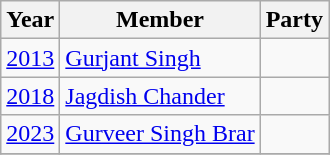<table class="wikitable sortable">
<tr>
<th>Year</th>
<th>Member</th>
<th colspan="2">Party</th>
</tr>
<tr>
<td><a href='#'>2013</a></td>
<td><a href='#'>Gurjant Singh</a></td>
<td></td>
</tr>
<tr>
<td><a href='#'>2018</a></td>
<td><a href='#'>Jagdish Chander</a></td>
<td></td>
</tr>
<tr>
<td><a href='#'>2023</a></td>
<td><a href='#'>Gurveer Singh Brar</a></td>
<td></td>
</tr>
<tr>
</tr>
</table>
